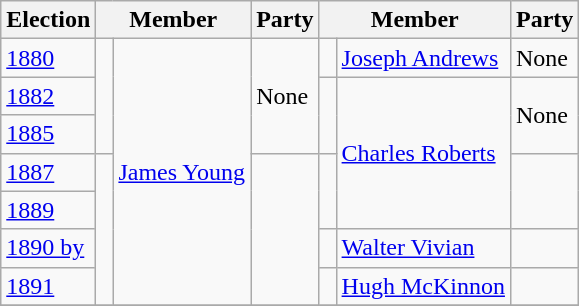<table class="wikitable">
<tr>
<th>Election</th>
<th colspan="2">Member</th>
<th>Party</th>
<th colspan="2">Member</th>
<th>Party</th>
</tr>
<tr>
<td><a href='#'>1880</a></td>
<td rowspan="3" > </td>
<td rowspan="7"><a href='#'>James Young</a></td>
<td rowspan="3">None</td>
<td> </td>
<td><a href='#'>Joseph Andrews</a></td>
<td>None</td>
</tr>
<tr>
<td><a href='#'>1882</a></td>
<td rowspan="2" > </td>
<td rowspan="4"><a href='#'>Charles Roberts</a></td>
<td rowspan="2">None</td>
</tr>
<tr>
<td><a href='#'>1885</a></td>
</tr>
<tr>
<td><a href='#'>1887</a></td>
<td rowspan="4" > </td>
<td rowspan="4"></td>
<td rowspan="2" > </td>
<td rowspan="2"></td>
</tr>
<tr>
<td><a href='#'>1889</a></td>
</tr>
<tr>
<td><a href='#'>1890 by</a></td>
<td> </td>
<td><a href='#'>Walter Vivian</a></td>
<td></td>
</tr>
<tr>
<td><a href='#'>1891</a></td>
<td> </td>
<td><a href='#'>Hugh McKinnon</a></td>
<td></td>
</tr>
<tr>
</tr>
</table>
